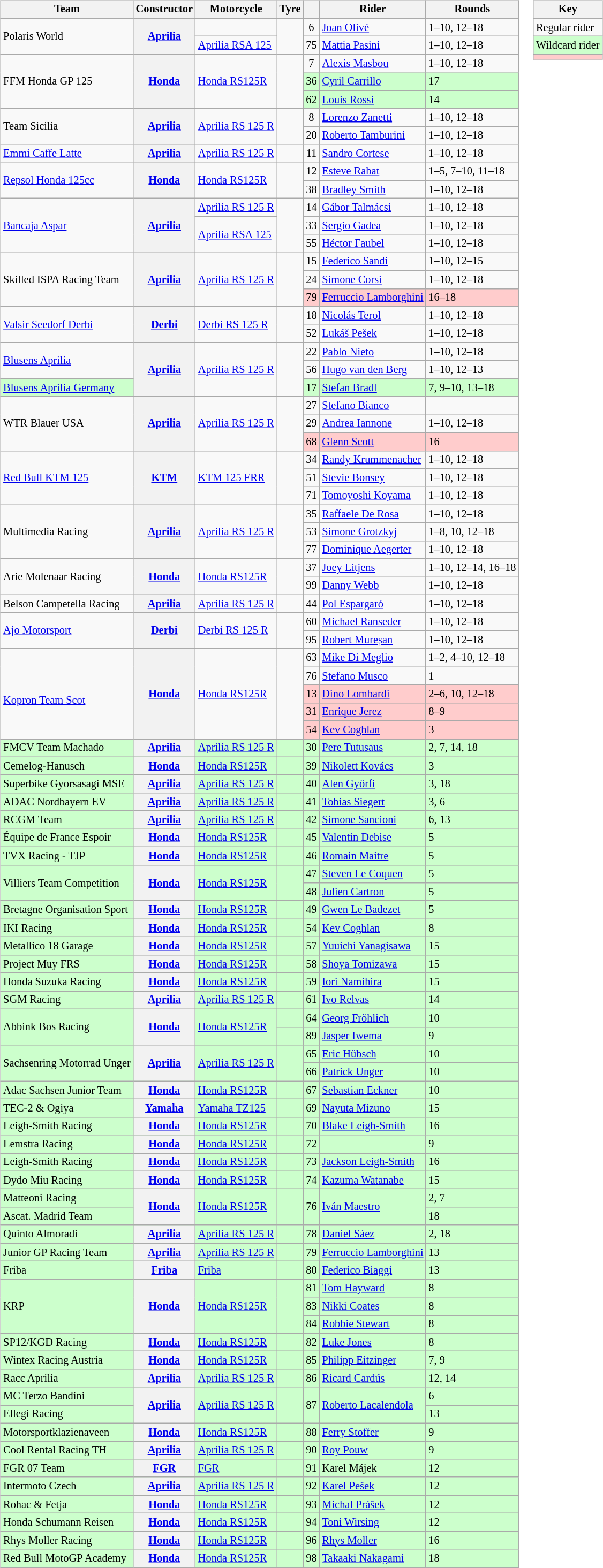<table>
<tr>
<td><br><table class="wikitable" style="font-size: 85%;">
<tr>
<th>Team</th>
<th>Constructor</th>
<th>Motorcycle</th>
<th>Tyre</th>
<th></th>
<th>Rider</th>
<th>Rounds</th>
</tr>
<tr>
<td rowspan=2>Polaris World</td>
<th rowspan=2><a href='#'>Aprilia</a></th>
<td></td>
<td align=center rowspan=2></td>
<td align=center>6</td>
<td> <a href='#'>Joan Olivé</a></td>
<td>1–10, 12–18</td>
</tr>
<tr>
<td><a href='#'>Aprilia RSA 125</a></td>
<td align=center>75</td>
<td> <a href='#'>Mattia Pasini</a></td>
<td>1–10, 12–18</td>
</tr>
<tr>
<td rowspan=3>FFM Honda GP 125</td>
<th rowspan=3><a href='#'>Honda</a></th>
<td rowspan=3><a href='#'>Honda RS125R</a></td>
<td align=center rowspan=3></td>
<td align=center>7</td>
<td> <a href='#'>Alexis Masbou</a></td>
<td>1–10, 12–18</td>
</tr>
<tr style="background-color:#ccffcc">
<td align=center>36</td>
<td> <a href='#'>Cyril Carrillo</a></td>
<td>17</td>
</tr>
<tr style="background-color:#ccffcc">
<td align=center>62</td>
<td> <a href='#'>Louis Rossi</a></td>
<td>14</td>
</tr>
<tr>
<td rowspan=2>Team Sicilia</td>
<th rowspan=2><a href='#'>Aprilia</a></th>
<td rowspan=2><a href='#'>Aprilia RS 125 R</a></td>
<td align=center rowspan=2></td>
<td align=center>8</td>
<td> <a href='#'>Lorenzo Zanetti</a></td>
<td>1–10, 12–18</td>
</tr>
<tr>
<td align=center>20</td>
<td> <a href='#'>Roberto Tamburini</a></td>
<td>1–10, 12–18</td>
</tr>
<tr>
<td><a href='#'>Emmi Caffe Latte</a></td>
<th><a href='#'>Aprilia</a></th>
<td><a href='#'>Aprilia RS 125 R</a></td>
<td align=center></td>
<td align=center>11</td>
<td> <a href='#'>Sandro Cortese</a></td>
<td>1–10, 12–18</td>
</tr>
<tr>
<td rowspan=2><a href='#'>Repsol Honda 125cc</a></td>
<th rowspan=2><a href='#'>Honda</a></th>
<td rowspan=2><a href='#'>Honda RS125R</a></td>
<td align=center rowspan=2></td>
<td align=center>12</td>
<td> <a href='#'>Esteve Rabat</a></td>
<td>1–5, 7–10, 11–18</td>
</tr>
<tr>
<td align=center>38</td>
<td> <a href='#'>Bradley Smith</a></td>
<td>1–10, 12–18</td>
</tr>
<tr>
<td rowspan=3><a href='#'>Bancaja Aspar</a></td>
<th rowspan=3><a href='#'>Aprilia</a></th>
<td><a href='#'>Aprilia RS 125 R</a></td>
<td align=center rowspan=3></td>
<td align=center>14</td>
<td> <a href='#'>Gábor Talmácsi</a></td>
<td>1–10, 12–18</td>
</tr>
<tr>
<td rowspan=2><a href='#'>Aprilia RSA 125</a></td>
<td align=center>33</td>
<td> <a href='#'>Sergio Gadea</a></td>
<td>1–10, 12–18</td>
</tr>
<tr>
<td align=center>55</td>
<td> <a href='#'>Héctor Faubel</a></td>
<td>1–10, 12–18</td>
</tr>
<tr>
<td rowspan=3>Skilled ISPA Racing Team</td>
<th rowspan=3><a href='#'>Aprilia</a></th>
<td rowspan=3><a href='#'>Aprilia RS 125 R</a></td>
<td align=center rowspan=3></td>
<td align=center>15</td>
<td> <a href='#'>Federico Sandi</a></td>
<td>1–10, 12–15</td>
</tr>
<tr>
<td align=center>24</td>
<td> <a href='#'>Simone Corsi</a></td>
<td>1–10, 12–18</td>
</tr>
<tr style="background-color:#ffcccc">
<td align=center>79</td>
<td> <a href='#'>Ferruccio Lamborghini</a></td>
<td>16–18</td>
</tr>
<tr>
<td rowspan=2><a href='#'>Valsir Seedorf Derbi</a></td>
<th rowspan=2><a href='#'>Derbi</a></th>
<td rowspan=2><a href='#'>Derbi RS 125 R</a></td>
<td align=center rowspan=2></td>
<td align=center>18</td>
<td> <a href='#'>Nicolás Terol</a></td>
<td>1–10, 12–18</td>
</tr>
<tr>
<td align=center>52</td>
<td> <a href='#'>Lukáš Pešek</a></td>
<td>1–10, 12–18</td>
</tr>
<tr>
<td rowspan=2><a href='#'>Blusens Aprilia</a></td>
<th rowspan=3><a href='#'>Aprilia</a></th>
<td rowspan=3><a href='#'>Aprilia RS 125 R</a></td>
<td align=center rowspan=3></td>
<td align=center>22</td>
<td> <a href='#'>Pablo Nieto</a></td>
<td>1–10, 12–18</td>
</tr>
<tr>
<td align=center>56</td>
<td> <a href='#'>Hugo van den Berg</a></td>
<td>1–10, 12–13</td>
</tr>
<tr style="background-color:#ccffcc">
<td><a href='#'>Blusens Aprilia Germany</a></td>
<td align=center>17</td>
<td> <a href='#'>Stefan Bradl</a></td>
<td>7, 9–10, 13–18</td>
</tr>
<tr>
<td rowspan=3>WTR Blauer USA</td>
<th rowspan=3><a href='#'>Aprilia</a></th>
<td rowspan=3><a href='#'>Aprilia RS 125 R</a></td>
<td align=center rowspan=3></td>
<td align=center>27</td>
<td> <a href='#'>Stefano Bianco</a></td>
<td></td>
</tr>
<tr>
<td align=center>29</td>
<td> <a href='#'>Andrea Iannone</a></td>
<td>1–10, 12–18</td>
</tr>
<tr style="background-color:#ffcccc">
<td align=center>68</td>
<td> <a href='#'>Glenn Scott</a></td>
<td>16</td>
</tr>
<tr>
<td rowspan=3><a href='#'>Red Bull KTM 125</a></td>
<th rowspan=3><a href='#'>KTM</a></th>
<td rowspan=3><a href='#'>KTM 125 FRR</a></td>
<td align=center rowspan=3></td>
<td align=center>34</td>
<td> <a href='#'>Randy Krummenacher</a></td>
<td>1–10, 12–18</td>
</tr>
<tr>
<td align=center>51</td>
<td> <a href='#'>Stevie Bonsey</a></td>
<td>1–10, 12–18</td>
</tr>
<tr>
<td align=center>71</td>
<td> <a href='#'>Tomoyoshi Koyama</a></td>
<td>1–10, 12–18</td>
</tr>
<tr>
<td rowspan=3>Multimedia Racing</td>
<th rowspan=3><a href='#'>Aprilia</a></th>
<td rowspan=3><a href='#'>Aprilia RS 125 R</a></td>
<td align=center rowspan=3></td>
<td align=center>35</td>
<td> <a href='#'>Raffaele De Rosa</a></td>
<td>1–10, 12–18</td>
</tr>
<tr>
<td align=center>53</td>
<td> <a href='#'>Simone Grotzkyj</a></td>
<td>1–8, 10, 12–18</td>
</tr>
<tr>
<td align=center>77</td>
<td> <a href='#'>Dominique Aegerter</a></td>
<td>1–10, 12–18</td>
</tr>
<tr>
<td rowspan=2>Arie Molenaar Racing</td>
<th rowspan=2><a href='#'>Honda</a></th>
<td rowspan=2><a href='#'>Honda RS125R</a></td>
<td align=center rowspan=2></td>
<td align=center>37</td>
<td> <a href='#'>Joey Litjens</a></td>
<td>1–10, 12–14, 16–18</td>
</tr>
<tr>
<td align=center>99</td>
<td> <a href='#'>Danny Webb</a></td>
<td>1–10, 12–18</td>
</tr>
<tr>
<td>Belson Campetella Racing</td>
<th><a href='#'>Aprilia</a></th>
<td><a href='#'>Aprilia RS 125 R</a></td>
<td align=center></td>
<td align=center>44</td>
<td> <a href='#'>Pol Espargaró</a></td>
<td>1–10, 12–18</td>
</tr>
<tr>
<td rowspan=2><a href='#'>Ajo Motorsport</a></td>
<th rowspan=2><a href='#'>Derbi</a></th>
<td rowspan=2><a href='#'>Derbi RS 125 R</a></td>
<td align=center rowspan=2></td>
<td align=center>60</td>
<td> <a href='#'>Michael Ranseder</a></td>
<td>1–10, 12–18</td>
</tr>
<tr>
<td align=center>95</td>
<td> <a href='#'>Robert Mureșan</a></td>
<td>1–10, 12–18</td>
</tr>
<tr>
<td rowspan=5><br><a href='#'>Kopron Team Scot</a></td>
<th rowspan=5><a href='#'>Honda</a></th>
<td rowspan=5><a href='#'>Honda RS125R</a></td>
<td align=center rowspan=5></td>
<td align=center>63</td>
<td> <a href='#'>Mike Di Meglio</a></td>
<td>1–2, 4–10, 12–18</td>
</tr>
<tr>
<td align=center>76</td>
<td> <a href='#'>Stefano Musco</a></td>
<td>1</td>
</tr>
<tr style="background-color:#ffcccc">
<td align=center>13</td>
<td> <a href='#'>Dino Lombardi</a></td>
<td>2–6, 10, 12–18</td>
</tr>
<tr style="background-color:#ffcccc">
<td align=center>31</td>
<td> <a href='#'>Enrique Jerez</a></td>
<td>8–9</td>
</tr>
<tr style="background-color:#ffcccc">
<td align=center>54</td>
<td> <a href='#'>Kev Coghlan</a></td>
<td>3</td>
</tr>
<tr style="background-color:#ccffcc">
<td>FMCV Team Machado</td>
<th><a href='#'>Aprilia</a></th>
<td><a href='#'>Aprilia RS 125 R</a></td>
<td align=center></td>
<td align=center>30</td>
<td> <a href='#'>Pere Tutusaus</a></td>
<td>2, 7, 14, 18</td>
</tr>
<tr style="background-color:#ccffcc">
<td>Cemelog-Hanusch</td>
<th><a href='#'>Honda</a></th>
<td><a href='#'>Honda RS125R</a></td>
<td align=center></td>
<td align=center>39</td>
<td> <a href='#'>Nikolett Kovács</a></td>
<td>3</td>
</tr>
<tr style="background-color:#ccffcc">
<td>Superbike Gyorsasagi MSE</td>
<th><a href='#'>Aprilia</a></th>
<td><a href='#'>Aprilia RS 125 R</a></td>
<td align=center></td>
<td align=center>40</td>
<td> <a href='#'>Alen Győrfi</a></td>
<td>3, 18</td>
</tr>
<tr style="background-color:#ccffcc">
<td>ADAC Nordbayern EV</td>
<th><a href='#'>Aprilia</a></th>
<td><a href='#'>Aprilia RS 125 R</a></td>
<td align=center></td>
<td align=center>41</td>
<td> <a href='#'>Tobias Siegert</a></td>
<td>3, 6</td>
</tr>
<tr style="background-color:#ccffcc">
<td>RCGM Team</td>
<th><a href='#'>Aprilia</a></th>
<td><a href='#'>Aprilia RS 125 R</a></td>
<td align=center></td>
<td align=center>42</td>
<td> <a href='#'>Simone Sancioni</a></td>
<td>6, 13</td>
</tr>
<tr style="background-color:#ccffcc">
<td>Équipe de France Espoir</td>
<th><a href='#'>Honda</a></th>
<td><a href='#'>Honda RS125R</a></td>
<td align=center></td>
<td align=center>45</td>
<td> <a href='#'>Valentin Debise</a></td>
<td>5</td>
</tr>
<tr style="background-color:#ccffcc">
<td>TVX Racing - TJP</td>
<th><a href='#'>Honda</a></th>
<td><a href='#'>Honda RS125R</a></td>
<td align=center></td>
<td align=center>46</td>
<td> <a href='#'>Romain Maitre</a></td>
<td>5</td>
</tr>
<tr style="background-color:#ccffcc">
<td rowspan=2>Villiers Team Competition</td>
<th rowspan=2><a href='#'>Honda</a></th>
<td rowspan=2><a href='#'>Honda RS125R</a></td>
<td align=center rowspan=2></td>
<td align=center>47</td>
<td> <a href='#'>Steven Le Coquen</a></td>
<td>5</td>
</tr>
<tr style="background-color:#ccffcc">
<td align=center>48</td>
<td> <a href='#'>Julien Cartron</a></td>
<td>5</td>
</tr>
<tr style="background-color:#ccffcc">
<td>Bretagne Organisation Sport</td>
<th><a href='#'>Honda</a></th>
<td><a href='#'>Honda RS125R</a></td>
<td align=center></td>
<td align=center>49</td>
<td> <a href='#'>Gwen Le Badezet</a></td>
<td>5</td>
</tr>
<tr style="background-color:#ccffcc">
<td>IKI Racing</td>
<th><a href='#'>Honda</a></th>
<td><a href='#'>Honda RS125R</a></td>
<td align=center></td>
<td align=center>54</td>
<td> <a href='#'>Kev Coghlan</a></td>
<td>8</td>
</tr>
<tr style="background-color:#ccffcc">
<td>Metallico 18 Garage</td>
<th><a href='#'>Honda</a></th>
<td><a href='#'>Honda RS125R</a></td>
<td align=center></td>
<td align=center>57</td>
<td> <a href='#'>Yuuichi Yanagisawa</a></td>
<td>15</td>
</tr>
<tr style="background-color:#ccffcc">
<td>Project Muy FRS</td>
<th><a href='#'>Honda</a></th>
<td><a href='#'>Honda RS125R</a></td>
<td align=center></td>
<td align=center>58</td>
<td> <a href='#'>Shoya Tomizawa</a></td>
<td>15</td>
</tr>
<tr style="background-color:#ccffcc">
<td>Honda Suzuka Racing</td>
<th><a href='#'>Honda</a></th>
<td><a href='#'>Honda RS125R</a></td>
<td align=center></td>
<td align=center>59</td>
<td> <a href='#'>Iori Namihira</a></td>
<td>15</td>
</tr>
<tr style="background-color:#ccffcc">
<td>SGM Racing</td>
<th><a href='#'>Aprilia</a></th>
<td><a href='#'>Aprilia RS 125 R</a></td>
<td align=center></td>
<td align=center>61</td>
<td> <a href='#'>Ivo Relvas</a></td>
<td>14</td>
</tr>
<tr style="background-color:#ccffcc">
<td rowspan=2>Abbink Bos Racing</td>
<th rowspan=2><a href='#'>Honda</a></th>
<td rowspan=2><a href='#'>Honda RS125R</a></td>
<td align=center></td>
<td align=center>64</td>
<td> <a href='#'>Georg Fröhlich</a></td>
<td>10</td>
</tr>
<tr style="background-color:#ccffcc">
<td align=center></td>
<td align=center>89</td>
<td> <a href='#'>Jasper Iwema</a></td>
<td>9</td>
</tr>
<tr style="background-color:#ccffcc">
<td rowspan=2>Sachsenring Motorrad Unger</td>
<th rowspan=2><a href='#'>Aprilia</a></th>
<td rowspan=2><a href='#'>Aprilia RS 125 R</a></td>
<td align=center rowspan=2></td>
<td align=center>65</td>
<td> <a href='#'>Eric Hübsch</a></td>
<td>10</td>
</tr>
<tr style="background-color:#ccffcc">
<td align=center>66</td>
<td> <a href='#'>Patrick Unger</a></td>
<td>10</td>
</tr>
<tr style="background-color:#ccffcc">
<td>Adac Sachsen Junior Team</td>
<th><a href='#'>Honda</a></th>
<td><a href='#'>Honda RS125R</a></td>
<td align=center></td>
<td align=center>67</td>
<td> <a href='#'>Sebastian Eckner</a></td>
<td>10</td>
</tr>
<tr style="background-color:#ccffcc">
<td>TEC-2 & Ogiya</td>
<th><a href='#'>Yamaha</a></th>
<td><a href='#'>Yamaha TZ125</a></td>
<td align=center></td>
<td align=center>69</td>
<td> <a href='#'>Nayuta Mizuno</a></td>
<td>15</td>
</tr>
<tr style="background-color:#ccffcc">
<td>Leigh-Smith Racing</td>
<th><a href='#'>Honda</a></th>
<td><a href='#'>Honda RS125R</a></td>
<td align=center></td>
<td align=center>70</td>
<td> <a href='#'>Blake Leigh-Smith</a></td>
<td>16</td>
</tr>
<tr style="background-color:#ccffcc">
<td>Lemstra Racing</td>
<th><a href='#'>Honda</a></th>
<td><a href='#'>Honda RS125R</a></td>
<td align=center></td>
<td align=center>72</td>
<td></td>
<td>9</td>
</tr>
<tr style="background-color:#ccffcc">
<td>Leigh-Smith Racing</td>
<th><a href='#'>Honda</a></th>
<td><a href='#'>Honda RS125R</a></td>
<td align=center></td>
<td align=center>73</td>
<td> <a href='#'>Jackson Leigh-Smith</a></td>
<td>16</td>
</tr>
<tr style="background-color:#ccffcc">
<td>Dydo Miu Racing</td>
<th><a href='#'>Honda</a></th>
<td><a href='#'>Honda RS125R</a></td>
<td align=center></td>
<td align=center>74</td>
<td> <a href='#'>Kazuma Watanabe</a></td>
<td>15</td>
</tr>
<tr style="background-color:#ccffcc">
<td>Matteoni Racing</td>
<th rowspan=2><a href='#'>Honda</a></th>
<td rowspan=2><a href='#'>Honda RS125R</a></td>
<td rowspan=2 align=center></td>
<td rowspan=2  align=center>76</td>
<td rowspan=2> <a href='#'>Iván Maestro</a></td>
<td>2, 7</td>
</tr>
<tr style="background-color:#ccffcc">
<td>Ascat. Madrid Team</td>
<td>18</td>
</tr>
<tr style="background-color:#ccffcc">
<td>Quinto Almoradi</td>
<th><a href='#'>Aprilia</a></th>
<td><a href='#'>Aprilia RS 125 R</a></td>
<td align=center></td>
<td align=center>78</td>
<td> <a href='#'>Daniel Sáez</a></td>
<td>2, 18</td>
</tr>
<tr style="background-color:#ccffcc">
<td>Junior GP Racing Team</td>
<th><a href='#'>Aprilia</a></th>
<td><a href='#'>Aprilia RS 125 R</a></td>
<td align=center></td>
<td align=center>79</td>
<td> <a href='#'>Ferruccio Lamborghini</a></td>
<td>13</td>
</tr>
<tr style="background-color:#ccffcc">
<td>Friba</td>
<th><a href='#'>Friba</a></th>
<td><a href='#'>Friba</a></td>
<td align=center></td>
<td align=center>80</td>
<td> <a href='#'>Federico Biaggi</a></td>
<td>13</td>
</tr>
<tr style="background-color:#ccffcc">
<td rowspan=3>KRP</td>
<th rowspan=3><a href='#'>Honda</a></th>
<td rowspan=3><a href='#'>Honda RS125R</a></td>
<td align=center rowspan=3></td>
<td align=center>81</td>
<td> <a href='#'>Tom Hayward</a></td>
<td>8</td>
</tr>
<tr style="background-color:#ccffcc">
<td align=center>83</td>
<td> <a href='#'>Nikki Coates</a></td>
<td>8</td>
</tr>
<tr style="background-color:#ccffcc">
<td align=center>84</td>
<td> <a href='#'>Robbie Stewart</a></td>
<td>8</td>
</tr>
<tr style="background-color:#ccffcc">
<td>SP12/KGD Racing</td>
<th><a href='#'>Honda</a></th>
<td><a href='#'>Honda RS125R</a></td>
<td align=center></td>
<td align=center>82</td>
<td> <a href='#'>Luke Jones</a></td>
<td>8</td>
</tr>
<tr style="background-color:#ccffcc">
<td>Wintex Racing Austria</td>
<th><a href='#'>Honda</a></th>
<td><a href='#'>Honda RS125R</a></td>
<td align=center></td>
<td align=center>85</td>
<td> <a href='#'>Philipp Eitzinger</a></td>
<td>7, 9</td>
</tr>
<tr style="background-color:#ccffcc">
<td>Racc Aprilia</td>
<th><a href='#'>Aprilia</a></th>
<td><a href='#'>Aprilia RS 125 R</a></td>
<td align=center></td>
<td align=center>86</td>
<td> <a href='#'>Ricard Cardús</a></td>
<td>12, 14</td>
</tr>
<tr style="background-color:#ccffcc">
<td>MC Terzo Bandini</td>
<th rowspan=2><a href='#'>Aprilia</a></th>
<td rowspan=2><a href='#'>Aprilia RS 125 R</a></td>
<td rowspan=2 align=center></td>
<td rowspan=2  align=center>87</td>
<td rowspan=2> <a href='#'>Roberto Lacalendola</a></td>
<td>6</td>
</tr>
<tr style="background-color:#ccffcc">
<td>Ellegi Racing</td>
<td>13</td>
</tr>
<tr style="background-color:#ccffcc">
<td>Motorsportklazienaveen</td>
<th><a href='#'>Honda</a></th>
<td><a href='#'>Honda RS125R</a></td>
<td align=center></td>
<td align=center>88</td>
<td> <a href='#'>Ferry Stoffer</a></td>
<td>9</td>
</tr>
<tr style="background-color:#ccffcc">
<td>Cool Rental Racing TH</td>
<th><a href='#'>Aprilia</a></th>
<td><a href='#'>Aprilia RS 125 R</a></td>
<td align=center></td>
<td align=center>90</td>
<td> <a href='#'>Roy Pouw</a></td>
<td>9</td>
</tr>
<tr style="background-color:#ccffcc">
<td>FGR 07 Team</td>
<th><a href='#'>FGR</a></th>
<td><a href='#'>FGR</a></td>
<td align=center></td>
<td align=center>91</td>
<td> Karel Májek</td>
<td>12</td>
</tr>
<tr style="background-color:#ccffcc">
<td>Intermoto Czech</td>
<th><a href='#'>Aprilia</a></th>
<td><a href='#'>Aprilia RS 125 R</a></td>
<td align=center></td>
<td align=center>92</td>
<td> <a href='#'>Karel Pešek</a></td>
<td>12</td>
</tr>
<tr style="background-color:#ccffcc">
<td>Rohac & Fetja</td>
<th><a href='#'>Honda</a></th>
<td><a href='#'>Honda RS125R</a></td>
<td align=center></td>
<td align=center>93</td>
<td> <a href='#'>Michal Prášek</a></td>
<td>12</td>
</tr>
<tr style="background-color:#ccffcc">
<td>Honda Schumann Reisen</td>
<th><a href='#'>Honda</a></th>
<td><a href='#'>Honda RS125R</a></td>
<td align=center></td>
<td align=center>94</td>
<td> <a href='#'>Toni Wirsing</a></td>
<td>12</td>
</tr>
<tr style="background-color:#ccffcc">
<td>Rhys Moller Racing</td>
<th><a href='#'>Honda</a></th>
<td><a href='#'>Honda RS125R</a></td>
<td align=center></td>
<td align=center>96</td>
<td> <a href='#'>Rhys Moller</a></td>
<td>16</td>
</tr>
<tr style="background-color:#ccffcc">
<td>Red Bull MotoGP Academy</td>
<th><a href='#'>Honda</a></th>
<td><a href='#'>Honda RS125R</a></td>
<td align=center></td>
<td align=center>98</td>
<td> <a href='#'>Takaaki Nakagami</a></td>
<td>18</td>
</tr>
</table>
</td>
<td valign="top"><br><table class="wikitable" style="font-size: 85%;">
<tr>
<th colspan=2>Key</th>
</tr>
<tr>
<td>Regular rider</td>
</tr>
<tr style="background:#ccffcc;">
<td>Wildcard rider</td>
</tr>
<tr style="background:#ffcccc;">
<td></td>
</tr>
</table>
</td>
</tr>
</table>
